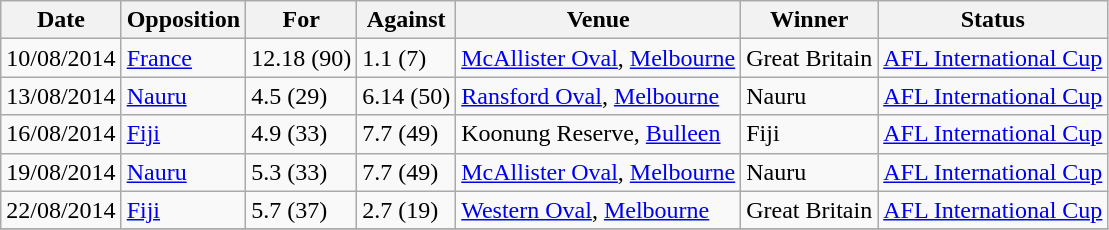<table class="wikitable sortable">
<tr>
<th>Date</th>
<th>Opposition</th>
<th>For</th>
<th>Against</th>
<th>Venue</th>
<th>Winner</th>
<th>Status</th>
</tr>
<tr>
<td>10/08/2014</td>
<td><a href='#'>France</a> </td>
<td>12.18 (90)</td>
<td>1.1 (7)</td>
<td><a href='#'>McAllister Oval</a>, <a href='#'>Melbourne</a></td>
<td>Great Britain</td>
<td><a href='#'>AFL International Cup</a></td>
</tr>
<tr>
<td>13/08/2014</td>
<td><a href='#'>Nauru</a> </td>
<td>4.5 (29)</td>
<td>6.14 (50)</td>
<td><a href='#'>Ransford Oval</a>, <a href='#'>Melbourne</a></td>
<td>Nauru</td>
<td><a href='#'>AFL International Cup</a></td>
</tr>
<tr>
<td>16/08/2014</td>
<td><a href='#'>Fiji</a> </td>
<td>4.9 (33)</td>
<td>7.7 (49)</td>
<td>Koonung Reserve, <a href='#'>Bulleen</a></td>
<td>Fiji</td>
<td><a href='#'>AFL International Cup</a></td>
</tr>
<tr>
<td>19/08/2014</td>
<td><a href='#'>Nauru</a> </td>
<td>5.3 (33)</td>
<td>7.7 (49)</td>
<td><a href='#'>McAllister Oval</a>, <a href='#'>Melbourne</a></td>
<td>Nauru</td>
<td><a href='#'>AFL International Cup</a></td>
</tr>
<tr>
<td>22/08/2014</td>
<td><a href='#'>Fiji</a> </td>
<td>5.7 (37)</td>
<td>2.7 (19)</td>
<td><a href='#'>Western Oval</a>, <a href='#'>Melbourne</a></td>
<td>Great Britain</td>
<td><a href='#'>AFL International Cup</a></td>
</tr>
<tr>
</tr>
</table>
